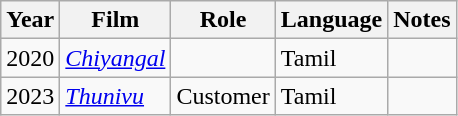<table class="wikitable sortable">
<tr>
<th>Year</th>
<th>Film</th>
<th>Role</th>
<th>Language</th>
<th>Notes</th>
</tr>
<tr>
<td>2020</td>
<td><em><a href='#'>Chiyangal</a></em></td>
<td></td>
<td>Tamil</td>
<td></td>
</tr>
<tr>
<td>2023</td>
<td><em><a href='#'>Thunivu</a></em></td>
<td>Customer</td>
<td>Tamil</td>
</tr>
</table>
